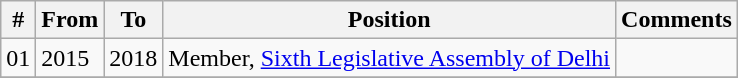<table class="wikitable sortable">
<tr>
<th>#</th>
<th>From</th>
<th>To</th>
<th>Position</th>
<th>Comments</th>
</tr>
<tr>
<td>01</td>
<td>2015</td>
<td>2018</td>
<td>Member, <a href='#'>Sixth Legislative Assembly of Delhi</a></td>
<td></td>
</tr>
<tr>
</tr>
</table>
